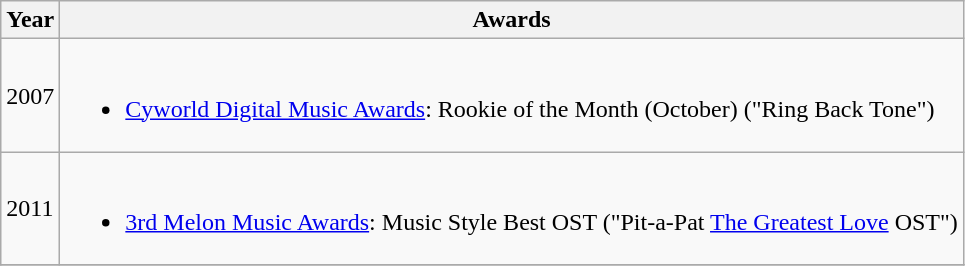<table class="wikitable">
<tr>
<th>Year</th>
<th>Awards</th>
</tr>
<tr>
<td>2007</td>
<td><br><ul><li><a href='#'>Cyworld Digital Music Awards</a>: Rookie of the Month (October) ("Ring Back Tone")</li></ul></td>
</tr>
<tr>
<td>2011</td>
<td><br><ul><li><a href='#'>3rd Melon Music Awards</a>: Music Style Best OST ("Pit-a-Pat <a href='#'>The Greatest Love</a> OST")</li></ul></td>
</tr>
<tr>
</tr>
</table>
